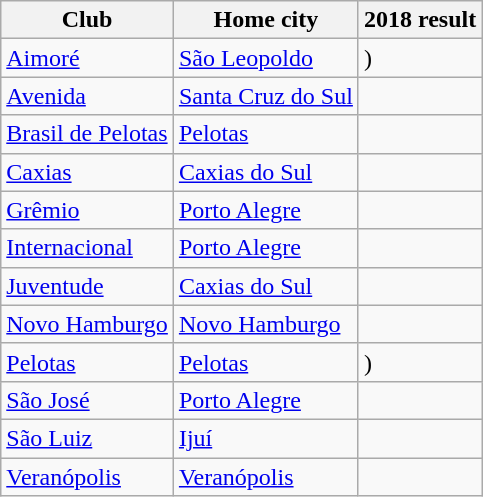<table class="wikitable sortable">
<tr>
<th>Club</th>
<th>Home city</th>
<th>2018 result</th>
</tr>
<tr>
<td><a href='#'>Aimoré</a></td>
<td><a href='#'>São Leopoldo</a></td>
<td>)</td>
</tr>
<tr>
<td><a href='#'>Avenida</a></td>
<td><a href='#'>Santa Cruz do Sul</a></td>
<td></td>
</tr>
<tr>
<td><a href='#'>Brasil de Pelotas</a></td>
<td><a href='#'>Pelotas</a></td>
<td></td>
</tr>
<tr>
<td><a href='#'>Caxias</a></td>
<td><a href='#'>Caxias do Sul</a></td>
<td></td>
</tr>
<tr>
<td><a href='#'>Grêmio</a></td>
<td><a href='#'>Porto Alegre</a></td>
<td></td>
</tr>
<tr>
<td><a href='#'>Internacional</a></td>
<td><a href='#'>Porto Alegre</a></td>
<td></td>
</tr>
<tr>
<td><a href='#'>Juventude</a></td>
<td><a href='#'>Caxias do Sul</a></td>
<td></td>
</tr>
<tr>
<td><a href='#'>Novo Hamburgo</a></td>
<td><a href='#'>Novo Hamburgo</a></td>
<td></td>
</tr>
<tr>
<td><a href='#'>Pelotas</a></td>
<td><a href='#'>Pelotas</a></td>
<td>)</td>
</tr>
<tr>
<td><a href='#'>São José</a></td>
<td><a href='#'>Porto Alegre</a></td>
<td></td>
</tr>
<tr>
<td><a href='#'>São Luiz</a></td>
<td><a href='#'>Ijuí</a></td>
<td></td>
</tr>
<tr>
<td><a href='#'>Veranópolis</a></td>
<td><a href='#'>Veranópolis</a></td>
<td></td>
</tr>
</table>
